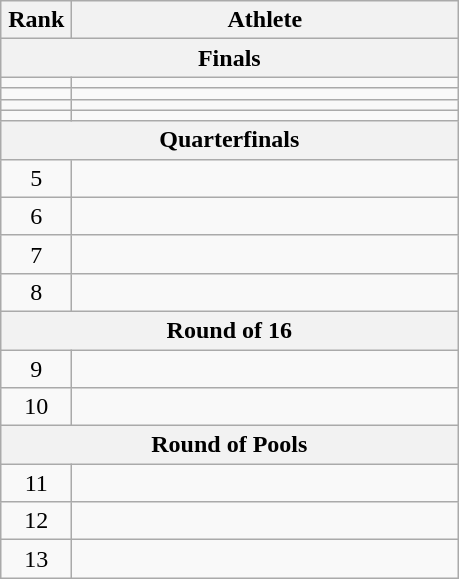<table class="wikitable" style="text-align:center;">
<tr>
<th width=40>Rank</th>
<th width=250>Athlete</th>
</tr>
<tr>
<th colspan="2">Finals</th>
</tr>
<tr>
<td></td>
<td align=left></td>
</tr>
<tr>
<td></td>
<td align=left></td>
</tr>
<tr>
<td></td>
<td align=left></td>
</tr>
<tr>
<td></td>
<td align=left></td>
</tr>
<tr>
<th colspan="2">Quarterfinals</th>
</tr>
<tr>
<td>5</td>
<td align=left></td>
</tr>
<tr>
<td>6</td>
<td align=left></td>
</tr>
<tr>
<td>7</td>
<td align=left></td>
</tr>
<tr>
<td>8</td>
<td align=left></td>
</tr>
<tr>
<th colspan="2">Round of 16</th>
</tr>
<tr>
<td>9</td>
<td align=left></td>
</tr>
<tr>
<td>10</td>
<td align=left></td>
</tr>
<tr>
<th colspan="2">Round of Pools</th>
</tr>
<tr>
<td>11</td>
<td align=left></td>
</tr>
<tr>
<td>12</td>
<td align=left></td>
</tr>
<tr>
<td>13</td>
<td align=left></td>
</tr>
</table>
